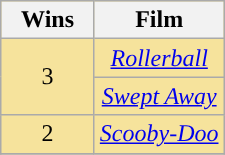<table class="wikitable sortable" rowspan=2 style="text-align: center; background: #f6e39c">
<tr>
<th scope="col" width="55">Wins</th>
<th scope="col" align="center">Film</th>
</tr>
<tr>
<td rowspan="2" style="text-align:center">3</td>
<td><em><a href='#'>Rollerball</a></em></td>
</tr>
<tr>
<td><em><a href='#'>Swept Away</a></em></td>
</tr>
<tr>
<td>2</td>
<td><em><a href='#'>Scooby-Doo</a></em></td>
</tr>
<tr>
</tr>
</table>
